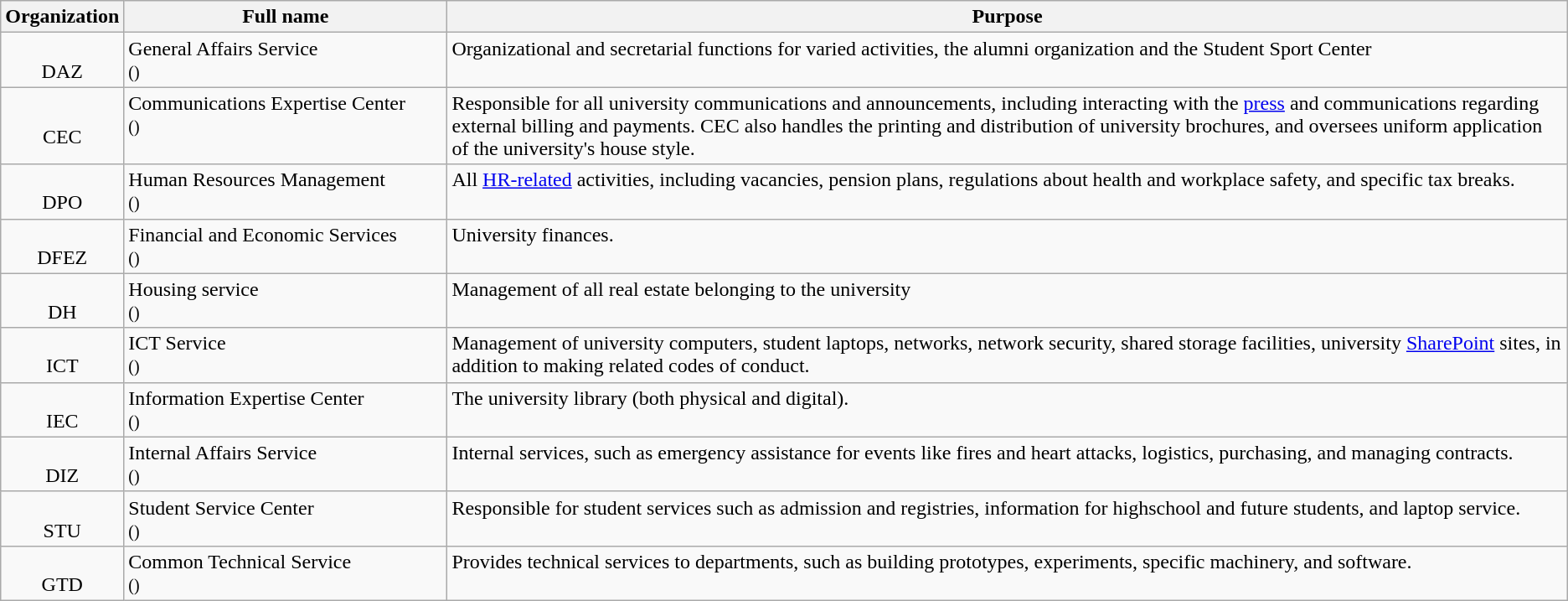<table class="wikitable">
<tr>
<th>Organization</th>
<th>Full name</th>
<th>Purpose</th>
</tr>
<tr>
<td style="text-align:center;"><br>DAZ</td>
<td style="width:250px; vertical-align:top;">General Affairs Service <br> <small>()</small></td>
<td valign="top">Organizational and secretarial functions for varied activities, the alumni organization and the Student Sport Center</td>
</tr>
<tr>
<td style="text-align:center;"><br>CEC</td>
<td valign="top">Communications Expertise Center <br> <small>()</small></td>
<td valign="top">Responsible for all university communications and announcements, including interacting with the <a href='#'>press</a> and communications regarding external billing and payments. CEC also handles the printing and distribution of university brochures, and oversees uniform application of the university's house style.</td>
</tr>
<tr>
<td style="text-align:center;"><br>DPO</td>
<td valign="top">Human Resources Management <br> <small>()</small></td>
<td valign="top">All <a href='#'>HR-related</a> activities, including vacancies, pension plans, regulations about health and workplace safety, and specific tax breaks.</td>
</tr>
<tr>
<td style="text-align:center;"><br>DFEZ</td>
<td valign="top">Financial and Economic Services <br> <small>()</small></td>
<td valign="top">University finances.</td>
</tr>
<tr>
<td style="text-align:center;"><br>DH</td>
<td valign="top">Housing service <br> <small>()</small></td>
<td valign="top">Management of all real estate belonging to the university</td>
</tr>
<tr>
<td style="text-align:center;"><br>ICT</td>
<td valign="top">ICT Service <br> <small>()</small></td>
<td valign="top">Management of university computers, student laptops, networks, network security, shared storage facilities, university <a href='#'>SharePoint</a> sites, in addition to making related codes of conduct.</td>
</tr>
<tr>
<td style="text-align:center;"><br>IEC</td>
<td valign="top">Information Expertise Center <br> <small>()</small></td>
<td valign="top">The university library (both physical and digital).</td>
</tr>
<tr>
<td style="text-align:center;"><br>DIZ</td>
<td valign="top">Internal Affairs Service <br> <small>()</small></td>
<td valign="top">Internal services, such as emergency assistance for events like fires and heart attacks, logistics, purchasing, and managing contracts.</td>
</tr>
<tr>
<td style="text-align:center;"><br>STU</td>
<td valign="top">Student Service Center <br> <small>()</small></td>
<td valign="top">Responsible for student services such as admission and registries, information for highschool and future students, and laptop service.</td>
</tr>
<tr>
<td style="text-align:center;"><br>GTD</td>
<td valign="top">Common Technical Service <br> <small>()</small></td>
<td valign="top">Provides technical services to departments, such as building prototypes, experiments, specific machinery, and software.</td>
</tr>
</table>
